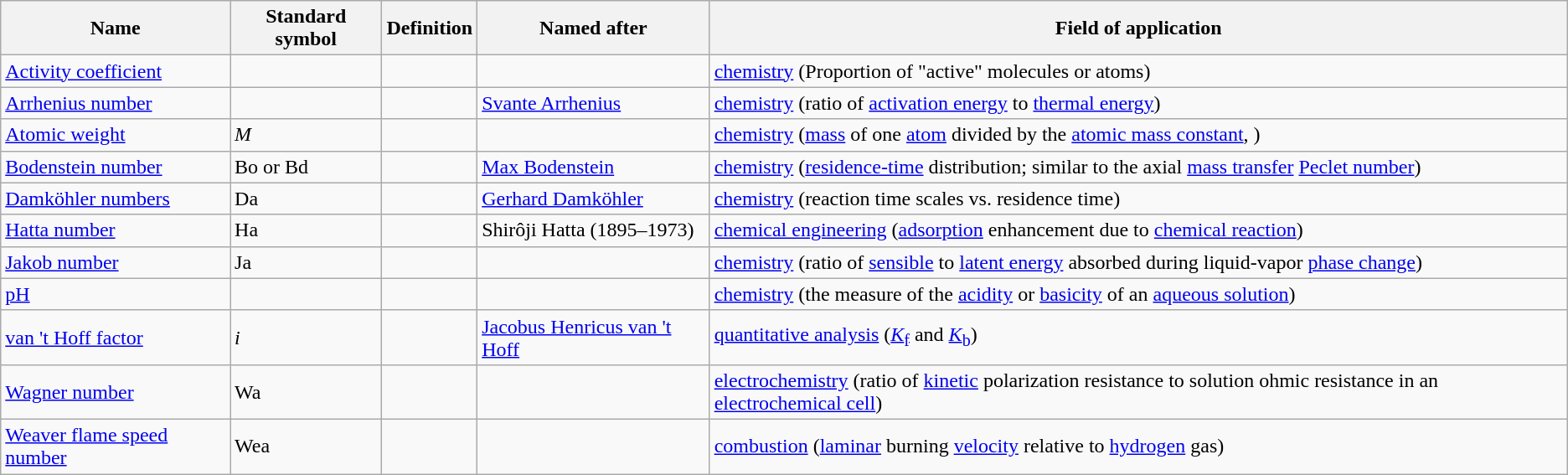<table class="wikitable sortable">
<tr>
<th scope="col">Name</th>
<th scope="col">Standard symbol</th>
<th scope="col" class="unsortable">Definition</th>
<th>Named after</th>
<th scope="col">Field of application</th>
</tr>
<tr>
<td><a href='#'>Activity coefficient</a></td>
<td></td>
<td></td>
<td></td>
<td><a href='#'>chemistry</a> (Proportion of "active" molecules or atoms)</td>
</tr>
<tr>
<td><a href='#'>Arrhenius number</a></td>
<td></td>
<td></td>
<td><a href='#'>Svante Arrhenius</a></td>
<td><a href='#'>chemistry</a> (ratio of <a href='#'>activation energy</a> to <a href='#'>thermal energy</a>)</td>
</tr>
<tr>
<td><a href='#'>Atomic weight</a></td>
<td><em>M</em></td>
<td></td>
<td></td>
<td><a href='#'>chemistry</a> (<a href='#'>mass</a> of one <a href='#'>atom</a> divided by the <a href='#'>atomic mass constant</a>, )</td>
</tr>
<tr>
<td><a href='#'>Bodenstein number</a></td>
<td>Bo or Bd</td>
<td></td>
<td><a href='#'>Max Bodenstein</a></td>
<td><a href='#'>chemistry</a> (<a href='#'>residence-time</a> distribution; similar to the axial <a href='#'>mass transfer</a> <a href='#'>Peclet number</a>)</td>
</tr>
<tr>
<td><a href='#'>Damköhler numbers</a></td>
<td>Da</td>
<td></td>
<td><a href='#'>Gerhard Damköhler</a></td>
<td><a href='#'>chemistry</a> (reaction time scales vs. residence time)</td>
</tr>
<tr>
<td><a href='#'>Hatta number</a></td>
<td>Ha</td>
<td></td>
<td>Shirôji Hatta (1895–1973)</td>
<td><a href='#'>chemical engineering</a> (<a href='#'>adsorption</a> enhancement due to <a href='#'>chemical reaction</a>)</td>
</tr>
<tr>
<td><a href='#'>Jakob number</a></td>
<td>Ja</td>
<td></td>
<td></td>
<td><a href='#'>chemistry</a> (ratio of <a href='#'>sensible</a> to <a href='#'>latent energy</a> absorbed during liquid-vapor <a href='#'>phase change</a>)</td>
</tr>
<tr>
<td><a href='#'>pH</a></td>
<td></td>
<td></td>
<td></td>
<td><a href='#'>chemistry</a> (the measure of the <a href='#'>acidity</a> or <a href='#'>basicity</a> of an <a href='#'>aqueous solution</a>)</td>
</tr>
<tr>
<td><a href='#'>van 't Hoff factor</a></td>
<td><em>i</em></td>
<td></td>
<td><a href='#'>Jacobus Henricus van 't Hoff</a></td>
<td><a href='#'>quantitative analysis</a> (<a href='#'><em>K</em><sub>f</sub></a> and <a href='#'><em>K</em><sub>b</sub></a>)</td>
</tr>
<tr>
<td><a href='#'>Wagner number</a></td>
<td>Wa</td>
<td></td>
<td></td>
<td><a href='#'>electrochemistry</a> (ratio of <a href='#'>kinetic</a> polarization resistance to solution ohmic resistance in an <a href='#'>electrochemical cell</a>)</td>
</tr>
<tr>
<td><a href='#'>Weaver flame speed number</a></td>
<td>Wea</td>
<td></td>
<td></td>
<td><a href='#'>combustion</a> (<a href='#'>laminar</a> burning <a href='#'>velocity</a> relative to <a href='#'>hydrogen</a> gas)</td>
</tr>
</table>
